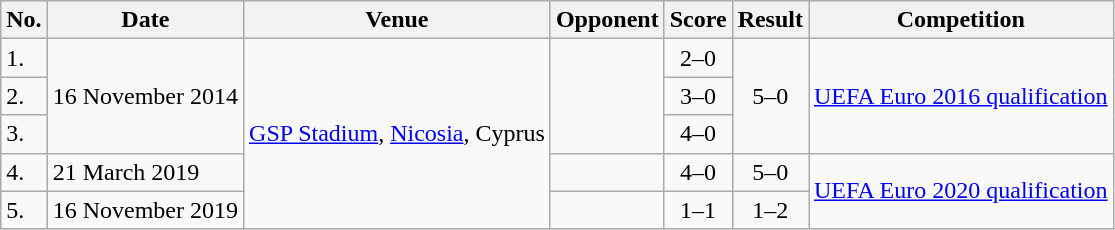<table class="wikitable">
<tr>
<th>No.</th>
<th>Date</th>
<th>Venue</th>
<th>Opponent</th>
<th>Score</th>
<th>Result</th>
<th>Competition</th>
</tr>
<tr>
<td>1.</td>
<td rowspan=3>16 November 2014</td>
<td rowspan=5><a href='#'>GSP Stadium</a>, <a href='#'>Nicosia</a>, Cyprus</td>
<td rowspan=3></td>
<td align=center>2–0</td>
<td rowspan=3 align=center>5–0</td>
<td rowspan=3><a href='#'>UEFA Euro 2016 qualification</a></td>
</tr>
<tr>
<td>2.</td>
<td align=center>3–0</td>
</tr>
<tr>
<td>3.</td>
<td align=center>4–0</td>
</tr>
<tr>
<td>4.</td>
<td>21 March 2019</td>
<td></td>
<td align=center>4–0</td>
<td align=center>5–0</td>
<td rowspan=2><a href='#'>UEFA Euro 2020 qualification</a></td>
</tr>
<tr>
<td>5.</td>
<td>16 November 2019</td>
<td></td>
<td align=center>1–1</td>
<td align=center>1–2</td>
</tr>
</table>
